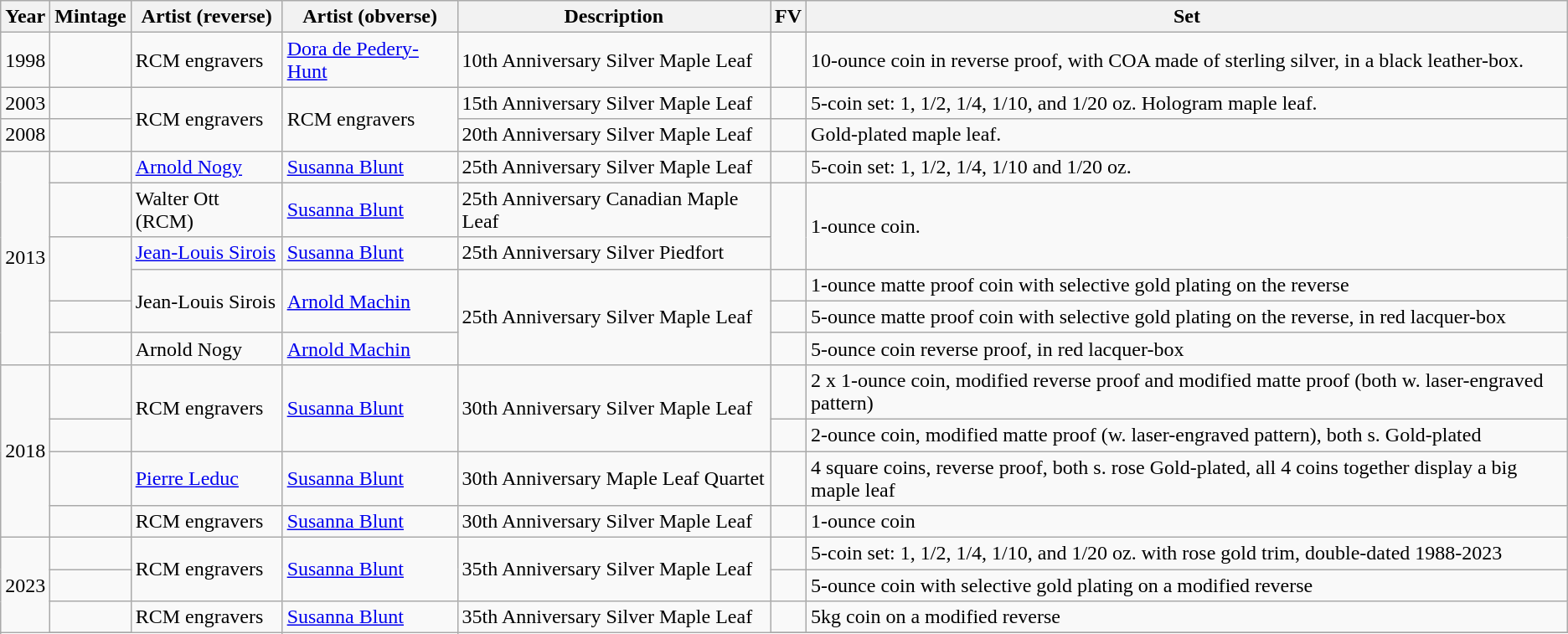<table class="wikitable">
<tr>
<th>Year</th>
<th>Mintage</th>
<th>Artist (reverse)</th>
<th>Artist (obverse)</th>
<th>Description</th>
<th>FV</th>
<th>Set</th>
</tr>
<tr>
<td>1998</td>
<td></td>
<td>RCM engravers</td>
<td><a href='#'>Dora de Pedery-Hunt</a></td>
<td>10th Anniversary Silver Maple Leaf</td>
<td></td>
<td>10-ounce coin in reverse proof, with COA made of sterling silver, in a black leather-box.</td>
</tr>
<tr>
<td>2003</td>
<td></td>
<td rowspan="2">RCM engravers</td>
<td rowspan="2">RCM engravers</td>
<td>15th Anniversary Silver Maple Leaf</td>
<td></td>
<td>5-coin set: 1, 1/2, 1/4, 1/10, and 1/20 oz. Hologram maple leaf.</td>
</tr>
<tr>
<td>2008</td>
<td></td>
<td>20th Anniversary Silver Maple Leaf</td>
<td></td>
<td>Gold-plated maple leaf.</td>
</tr>
<tr>
<td rowspan="6">2013</td>
<td></td>
<td><a href='#'>Arnold Nogy</a></td>
<td><a href='#'>Susanna Blunt</a></td>
<td>25th Anniversary Silver Maple Leaf</td>
<td></td>
<td>5-coin set: 1, 1/2, 1/4, 1/10 and 1/20 oz.</td>
</tr>
<tr>
<td></td>
<td>Walter Ott (RCM)</td>
<td><a href='#'>Susanna Blunt</a></td>
<td>25th Anniversary Canadian Maple Leaf</td>
<td rowspan="2"></td>
<td rowspan="2">1-ounce coin.</td>
</tr>
<tr>
<td rowspan="2"></td>
<td><a href='#'>Jean-Louis Sirois</a></td>
<td><a href='#'>Susanna Blunt</a></td>
<td>25th Anniversary Silver Piedfort</td>
</tr>
<tr>
<td rowspan="2">Jean-Louis Sirois</td>
<td rowspan="2"><a href='#'>Arnold Machin</a></td>
<td rowspan="3">25th Anniversary Silver Maple Leaf</td>
<td></td>
<td>1-ounce matte proof coin with selective gold plating on the reverse</td>
</tr>
<tr>
<td></td>
<td></td>
<td>5-ounce matte proof coin with selective gold plating on the reverse, in red lacquer-box</td>
</tr>
<tr>
<td></td>
<td>Arnold Nogy</td>
<td><a href='#'>Arnold Machin</a></td>
<td></td>
<td>5-ounce coin reverse proof, in red lacquer-box</td>
</tr>
<tr>
<td rowspan="4">2018</td>
<td></td>
<td rowspan="2">RCM engravers</td>
<td rowspan="2"><a href='#'>Susanna Blunt</a></td>
<td rowspan="2">30th Anniversary Silver Maple Leaf</td>
<td></td>
<td>2 x 1-ounce coin, modified reverse proof and modified matte proof (both w. laser-engraved pattern)</td>
</tr>
<tr>
<td></td>
<td></td>
<td>2-ounce coin, modified matte proof (w. laser-engraved pattern), both s. Gold-plated</td>
</tr>
<tr>
<td></td>
<td><a href='#'>Pierre Leduc</a></td>
<td><a href='#'>Susanna Blunt</a></td>
<td>30th Anniversary Maple Leaf Quartet</td>
<td></td>
<td>4 square coins, reverse proof, both s. rose Gold-plated, all 4 coins together display a big maple leaf</td>
</tr>
<tr>
<td></td>
<td>RCM engravers</td>
<td><a href='#'>Susanna Blunt</a></td>
<td>30th Anniversary Silver Maple Leaf</td>
<td></td>
<td>1-ounce coin</td>
</tr>
<tr>
<td rowspan="4">2023</td>
<td></td>
<td rowspan="2">RCM engravers</td>
<td rowspan="2"><a href='#'>Susanna Blunt</a></td>
<td rowspan="2">35th Anniversary Silver Maple Leaf</td>
<td></td>
<td>5-coin set: 1, 1/2, 1/4, 1/10, and 1/20 oz. with rose gold trim, double-dated 1988-2023</td>
</tr>
<tr>
<td></td>
<td></td>
<td>5-ounce coin with selective gold plating on a modified reverse</td>
</tr>
<tr>
<td></td>
<td rowspan="2">RCM engravers</td>
<td rowspan="2"><a href='#'>Susanna Blunt</a></td>
<td rowspan="2">35th Anniversary Silver Maple Leaf</td>
<td></td>
<td>5kg coin on a modified reverse</td>
</tr>
<tr>
</tr>
</table>
